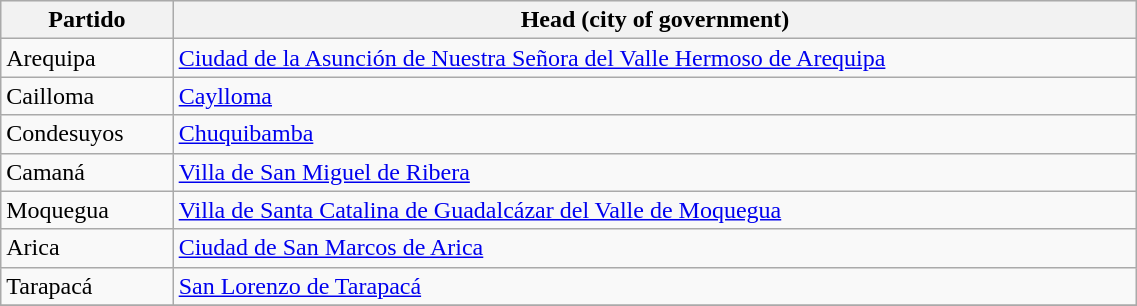<table class="wikitable" border="1" align="center" width=60%>
<tr bgcolor="#ececec">
<th>Partido</th>
<th>Head (city of government)</th>
</tr>
<tr>
<td>Arequipa</td>
<td><a href='#'>Ciudad de la Asunción de Nuestra Señora del Valle Hermoso de Arequipa</a></td>
</tr>
<tr>
<td>Cailloma</td>
<td><a href='#'>Caylloma</a></td>
</tr>
<tr>
<td>Condesuyos</td>
<td><a href='#'>Chuquibamba</a></td>
</tr>
<tr>
<td>Camaná</td>
<td><a href='#'>Villa de San Miguel de Ribera</a></td>
</tr>
<tr>
<td>Moquegua</td>
<td><a href='#'>Villa de Santa Catalina de Guadalcázar del Valle de Moquegua</a></td>
</tr>
<tr>
<td>Arica</td>
<td><a href='#'>Ciudad de San Marcos de Arica</a></td>
</tr>
<tr>
<td>Tarapacá</td>
<td><a href='#'>San Lorenzo de Tarapacá</a></td>
</tr>
<tr>
</tr>
</table>
